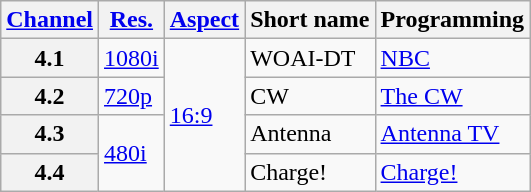<table class="wikitable">
<tr>
<th scope = "col"><a href='#'>Channel</a></th>
<th scope = "col"><a href='#'>Res.</a></th>
<th scope = "col"><a href='#'>Aspect</a></th>
<th scope = "col">Short name</th>
<th scope = "col">Programming</th>
</tr>
<tr>
<th scope = "row">4.1</th>
<td><a href='#'>1080i</a></td>
<td rowspan="4"><a href='#'>16:9</a></td>
<td>WOAI-DT</td>
<td><a href='#'>NBC</a></td>
</tr>
<tr>
<th scope = "row">4.2</th>
<td><a href='#'>720p</a></td>
<td>CW</td>
<td><a href='#'>The CW</a></td>
</tr>
<tr>
<th scope = "row">4.3</th>
<td rowspan="2"><a href='#'>480i</a></td>
<td>Antenna</td>
<td><a href='#'>Antenna TV</a></td>
</tr>
<tr>
<th scope = "row">4.4</th>
<td>Charge!</td>
<td><a href='#'>Charge!</a></td>
</tr>
</table>
